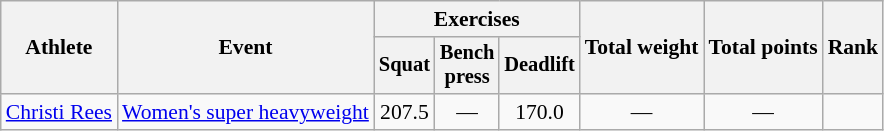<table class=wikitable style="font-size:90%">
<tr>
<th rowspan="2">Athlete</th>
<th rowspan="2">Event</th>
<th colspan="3">Exercises</th>
<th rowspan="2">Total weight</th>
<th rowspan="2">Total points</th>
<th rowspan="2">Rank</th>
</tr>
<tr style="font-size:95%">
<th>Squat</th>
<th>Bench<br>press</th>
<th>Deadlift</th>
</tr>
<tr align=center>
<td align=left><a href='#'>Christi Rees</a></td>
<td align=left><a href='#'>Women's super heavyweight</a></td>
<td>207.5</td>
<td>—</td>
<td>170.0</td>
<td>—</td>
<td>—</td>
<td></td>
</tr>
</table>
